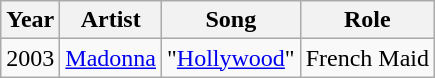<table class="wikitable sortable">
<tr>
<th>Year</th>
<th>Artist</th>
<th>Song</th>
<th>Role</th>
</tr>
<tr>
<td>2003</td>
<td><a href='#'>Madonna</a></td>
<td>"<a href='#'>Hollywood</a>"</td>
<td>French Maid</td>
</tr>
</table>
